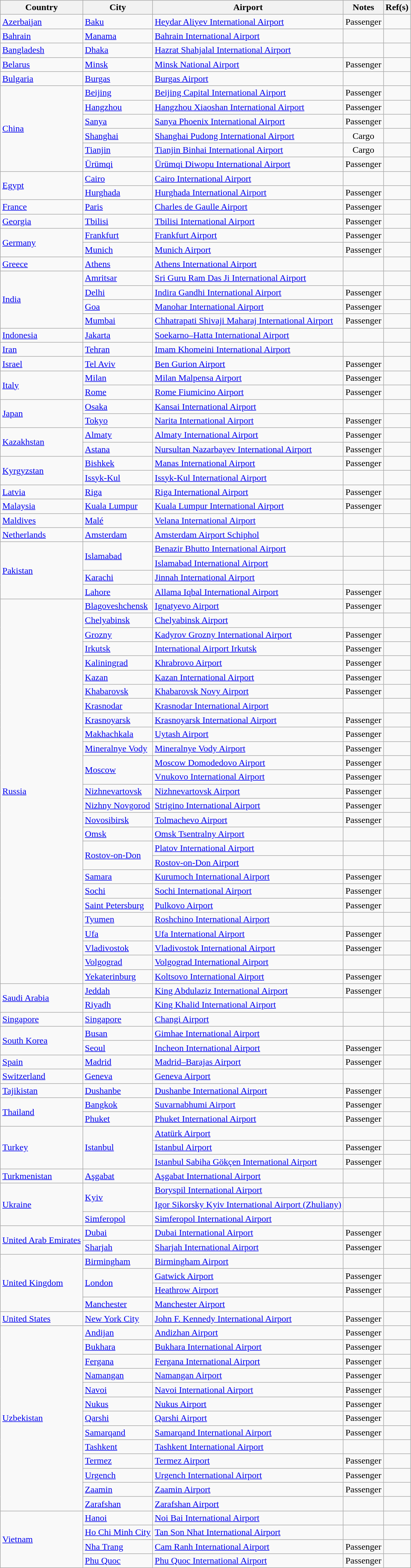<table class="sortable wikitable">
<tr>
<th>Country</th>
<th>City</th>
<th>Airport</th>
<th>Notes</th>
<th class="unsortable">Ref(s)</th>
</tr>
<tr>
<td><a href='#'>Azerbaijan</a></td>
<td><a href='#'>Baku</a></td>
<td><a href='#'>Heydar Aliyev International Airport</a></td>
<td align=center>Passenger</td>
<td align=center></td>
</tr>
<tr>
<td><a href='#'>Bahrain</a></td>
<td><a href='#'>Manama</a></td>
<td><a href='#'>Bahrain International Airport</a></td>
<td></td>
<td align=center></td>
</tr>
<tr>
<td><a href='#'>Bangladesh</a></td>
<td><a href='#'>Dhaka</a></td>
<td><a href='#'>Hazrat Shahjalal International Airport</a></td>
<td></td>
<td align=center></td>
</tr>
<tr>
<td><a href='#'>Belarus</a></td>
<td><a href='#'>Minsk</a></td>
<td><a href='#'>Minsk National Airport</a></td>
<td align=center>Passenger</td>
<td align=center></td>
</tr>
<tr>
<td><a href='#'>Bulgaria</a></td>
<td><a href='#'>Burgas</a></td>
<td><a href='#'>Burgas Airport</a></td>
<td></td>
<td align=center></td>
</tr>
<tr>
<td rowspan="6"><a href='#'>China</a></td>
<td><a href='#'>Beijing</a></td>
<td><a href='#'>Beijing Capital International Airport</a></td>
<td align=center>Passenger</td>
<td align=center></td>
</tr>
<tr>
<td><a href='#'>Hangzhou</a></td>
<td><a href='#'>Hangzhou Xiaoshan International Airport</a></td>
<td align=center>Passenger</td>
<td align=center></td>
</tr>
<tr>
<td><a href='#'>Sanya</a></td>
<td><a href='#'>Sanya Phoenix International Airport</a></td>
<td align=center>Passenger</td>
<td align=center></td>
</tr>
<tr>
<td><a href='#'>Shanghai</a></td>
<td><a href='#'>Shanghai Pudong International Airport</a></td>
<td align=center>Cargo</td>
<td align=center></td>
</tr>
<tr>
<td><a href='#'>Tianjin</a></td>
<td><a href='#'>Tianjin Binhai International Airport</a></td>
<td align=center>Cargo</td>
<td align=center></td>
</tr>
<tr>
<td><a href='#'>Ürümqi</a></td>
<td><a href='#'>Ürümqi Diwopu International Airport</a></td>
<td align=center>Passenger</td>
<td align=center></td>
</tr>
<tr>
<td rowspan="2"><a href='#'>Egypt</a></td>
<td><a href='#'>Cairo</a></td>
<td><a href='#'>Cairo International Airport</a></td>
<td></td>
<td align=center></td>
</tr>
<tr>
<td><a href='#'>Hurghada</a></td>
<td><a href='#'>Hurghada International Airport</a></td>
<td align=center>Passenger</td>
<td align=center></td>
</tr>
<tr>
<td><a href='#'>France</a></td>
<td><a href='#'>Paris</a></td>
<td><a href='#'>Charles de Gaulle Airport</a></td>
<td align=center>Passenger</td>
<td align=center></td>
</tr>
<tr>
<td><a href='#'>Georgia</a></td>
<td><a href='#'>Tbilisi</a></td>
<td><a href='#'>Tbilisi International Airport</a></td>
<td align=center>Passenger</td>
<td align=center></td>
</tr>
<tr>
<td rowspan="2"><a href='#'>Germany</a></td>
<td><a href='#'>Frankfurt</a></td>
<td><a href='#'>Frankfurt Airport</a></td>
<td align=center>Passenger</td>
<td align=center></td>
</tr>
<tr>
<td><a href='#'>Munich</a></td>
<td><a href='#'>Munich Airport</a></td>
<td align=center>Passenger</td>
<td align=center></td>
</tr>
<tr>
<td><a href='#'>Greece</a></td>
<td><a href='#'>Athens</a></td>
<td><a href='#'>Athens International Airport</a></td>
<td></td>
<td align=center></td>
</tr>
<tr>
<td rowspan="4"><a href='#'>India</a></td>
<td><a href='#'>Amritsar</a></td>
<td><a href='#'>Sri Guru Ram Das Ji International Airport</a></td>
<td></td>
<td align=center></td>
</tr>
<tr>
<td><a href='#'>Delhi</a></td>
<td><a href='#'>Indira Gandhi International Airport</a></td>
<td align=center>Passenger</td>
<td align=center></td>
</tr>
<tr>
<td><a href='#'>Goa</a></td>
<td><a href='#'>Manohar International Airport</a></td>
<td align=center>Passenger</td>
<td align=center></td>
</tr>
<tr>
<td><a href='#'>Mumbai</a></td>
<td><a href='#'>Chhatrapati Shivaji Maharaj International Airport</a></td>
<td align=center>Passenger</td>
<td align=center></td>
</tr>
<tr>
<td><a href='#'>Indonesia</a></td>
<td><a href='#'>Jakarta</a></td>
<td><a href='#'>Soekarno–Hatta International Airport</a></td>
<td></td>
<td align=center></td>
</tr>
<tr>
<td><a href='#'>Iran</a></td>
<td><a href='#'>Tehran</a></td>
<td><a href='#'>Imam Khomeini International Airport</a></td>
<td></td>
<td align=center></td>
</tr>
<tr>
<td><a href='#'>Israel</a></td>
<td><a href='#'>Tel Aviv</a></td>
<td><a href='#'>Ben Gurion Airport</a></td>
<td align=center>Passenger</td>
<td align=center></td>
</tr>
<tr>
<td rowspan="2"><a href='#'>Italy</a></td>
<td><a href='#'>Milan</a></td>
<td><a href='#'>Milan Malpensa Airport</a></td>
<td align=center>Passenger</td>
<td align=center></td>
</tr>
<tr>
<td><a href='#'>Rome</a></td>
<td><a href='#'>Rome Fiumicino Airport</a></td>
<td align=center>Passenger</td>
<td align=center></td>
</tr>
<tr>
<td rowspan="2"><a href='#'>Japan</a></td>
<td><a href='#'>Osaka</a></td>
<td><a href='#'>Kansai International Airport</a></td>
<td></td>
<td align=center></td>
</tr>
<tr>
<td><a href='#'>Tokyo</a></td>
<td><a href='#'>Narita International Airport</a></td>
<td align=center>Passenger</td>
<td align=center></td>
</tr>
<tr>
<td rowspan="2"><a href='#'>Kazakhstan</a></td>
<td><a href='#'>Almaty</a></td>
<td><a href='#'>Almaty International Airport</a></td>
<td align=center>Passenger</td>
<td align=center></td>
</tr>
<tr>
<td><a href='#'>Astana</a></td>
<td><a href='#'>Nursultan Nazarbayev International Airport</a></td>
<td align=center>Passenger</td>
<td align=center></td>
</tr>
<tr>
<td rowspan="2"><a href='#'>Kyrgyzstan</a></td>
<td><a href='#'>Bishkek</a></td>
<td><a href='#'>Manas International Airport</a></td>
<td align=center>Passenger</td>
<td align=center></td>
</tr>
<tr>
<td><a href='#'>Issyk-Kul</a></td>
<td><a href='#'>Issyk-Kul International Airport</a></td>
<td></td>
<td align=center></td>
</tr>
<tr>
<td><a href='#'>Latvia</a></td>
<td><a href='#'>Riga</a></td>
<td><a href='#'>Riga International Airport</a></td>
<td align=center>Passenger</td>
<td align=center></td>
</tr>
<tr>
<td><a href='#'>Malaysia</a></td>
<td><a href='#'>Kuala Lumpur</a></td>
<td><a href='#'>Kuala Lumpur International Airport</a></td>
<td align=center>Passenger</td>
<td align=center></td>
</tr>
<tr>
<td><a href='#'>Maldives</a></td>
<td><a href='#'>Malé</a></td>
<td><a href='#'>Velana International Airport</a></td>
<td></td>
<td align=center></td>
</tr>
<tr>
<td><a href='#'>Netherlands</a></td>
<td><a href='#'>Amsterdam</a></td>
<td><a href='#'>Amsterdam Airport Schiphol</a></td>
<td></td>
<td align=center></td>
</tr>
<tr>
<td rowspan="4"><a href='#'>Pakistan</a></td>
<td rowspan="2"><a href='#'>Islamabad</a></td>
<td><a href='#'>Benazir Bhutto International Airport</a></td>
<td></td>
<td align=center></td>
</tr>
<tr>
<td><a href='#'>Islamabad International Airport</a></td>
<td></td>
<td align=center></td>
</tr>
<tr>
<td><a href='#'>Karachi</a></td>
<td><a href='#'>Jinnah International Airport</a></td>
<td></td>
<td align=center></td>
</tr>
<tr>
<td><a href='#'>Lahore</a></td>
<td><a href='#'>Allama Iqbal International Airport</a></td>
<td align=center>Passenger</td>
<td align=center></td>
</tr>
<tr>
<td rowspan="27"><a href='#'>Russia</a></td>
<td><a href='#'>Blagoveshchensk</a></td>
<td><a href='#'>Ignatyevo Airport</a></td>
<td align=center>Passenger</td>
<td align=center></td>
</tr>
<tr>
<td><a href='#'>Chelyabinsk</a></td>
<td><a href='#'>Chelyabinsk Airport</a></td>
<td></td>
<td align=center></td>
</tr>
<tr>
<td><a href='#'>Grozny</a></td>
<td><a href='#'>Kadyrov Grozny International Airport</a></td>
<td align=center>Passenger</td>
<td align=center></td>
</tr>
<tr>
<td><a href='#'>Irkutsk</a></td>
<td><a href='#'>International Airport Irkutsk</a></td>
<td align=center>Passenger</td>
<td align=center></td>
</tr>
<tr>
<td><a href='#'>Kaliningrad</a></td>
<td><a href='#'>Khrabrovo Airport</a></td>
<td align=center>Passenger</td>
<td align=center></td>
</tr>
<tr>
<td><a href='#'>Kazan</a></td>
<td><a href='#'>Kazan International Airport</a></td>
<td align=center>Passenger</td>
<td align=center></td>
</tr>
<tr>
<td><a href='#'>Khabarovsk</a></td>
<td><a href='#'>Khabarovsk Novy Airport</a></td>
<td align=center>Passenger</td>
<td align=center></td>
</tr>
<tr>
<td><a href='#'>Krasnodar</a></td>
<td><a href='#'>Krasnodar International Airport</a></td>
<td></td>
<td align=center></td>
</tr>
<tr>
<td><a href='#'>Krasnoyarsk</a></td>
<td><a href='#'>Krasnoyarsk International Airport</a></td>
<td align=center>Passenger</td>
<td align=center></td>
</tr>
<tr>
<td><a href='#'>Makhachkala</a></td>
<td><a href='#'>Uytash Airport</a></td>
<td align=center>Passenger</td>
<td align=center></td>
</tr>
<tr>
<td><a href='#'>Mineralnye Vody</a></td>
<td><a href='#'>Mineralnye Vody Airport</a></td>
<td align=center>Passenger</td>
<td align=center></td>
</tr>
<tr>
<td rowspan="2"><a href='#'>Moscow</a></td>
<td><a href='#'>Moscow Domodedovo Airport</a></td>
<td align=center>Passenger</td>
<td align=center></td>
</tr>
<tr>
<td><a href='#'>Vnukovo International Airport</a></td>
<td align=center>Passenger</td>
<td align=center></td>
</tr>
<tr>
<td><a href='#'>Nizhnevartovsk</a></td>
<td><a href='#'>Nizhnevartovsk Airport</a></td>
<td align=center>Passenger</td>
<td align=center></td>
</tr>
<tr>
<td><a href='#'>Nizhny Novgorod</a></td>
<td><a href='#'>Strigino International Airport</a></td>
<td align=center>Passenger</td>
<td align=center></td>
</tr>
<tr>
<td><a href='#'>Novosibirsk</a></td>
<td><a href='#'>Tolmachevo Airport</a></td>
<td align=center>Passenger</td>
<td align=center></td>
</tr>
<tr>
<td><a href='#'>Omsk</a></td>
<td><a href='#'>Omsk Tsentralny Airport</a></td>
<td></td>
<td align=center></td>
</tr>
<tr>
<td rowspan="2"><a href='#'>Rostov-on-Don</a></td>
<td><a href='#'>Platov International Airport</a></td>
<td></td>
<td align=center></td>
</tr>
<tr>
<td><a href='#'>Rostov-on-Don Airport</a></td>
<td></td>
<td align=center></td>
</tr>
<tr>
<td><a href='#'>Samara</a></td>
<td><a href='#'>Kurumoch International Airport</a></td>
<td align=center>Passenger</td>
<td align=center></td>
</tr>
<tr>
<td><a href='#'>Sochi</a></td>
<td><a href='#'>Sochi International Airport</a></td>
<td align=center>Passenger</td>
<td align=center></td>
</tr>
<tr>
<td><a href='#'>Saint Petersburg</a></td>
<td><a href='#'>Pulkovo Airport</a></td>
<td align=center>Passenger</td>
<td align=center></td>
</tr>
<tr>
<td><a href='#'>Tyumen</a></td>
<td><a href='#'>Roshchino International Airport</a></td>
<td></td>
<td align=center></td>
</tr>
<tr>
<td><a href='#'>Ufa</a></td>
<td><a href='#'>Ufa International Airport</a></td>
<td align=center>Passenger</td>
<td align=center></td>
</tr>
<tr>
<td><a href='#'>Vladivostok</a></td>
<td><a href='#'>Vladivostok International Airport</a></td>
<td align=center>Passenger</td>
<td align=center></td>
</tr>
<tr>
<td><a href='#'>Volgograd</a></td>
<td><a href='#'>Volgograd International Airport</a></td>
<td></td>
<td align=center></td>
</tr>
<tr>
<td><a href='#'>Yekaterinburg</a></td>
<td><a href='#'>Koltsovo International Airport</a></td>
<td align=center>Passenger</td>
<td align=center></td>
</tr>
<tr>
<td rowspan="2"><a href='#'>Saudi Arabia</a></td>
<td><a href='#'>Jeddah</a></td>
<td><a href='#'>King Abdulaziz International Airport</a></td>
<td align=center>Passenger</td>
<td align=center></td>
</tr>
<tr>
<td><a href='#'>Riyadh</a></td>
<td><a href='#'>King Khalid International Airport</a></td>
<td></td>
<td align=center></td>
</tr>
<tr>
<td><a href='#'>Singapore</a></td>
<td><a href='#'>Singapore</a></td>
<td><a href='#'>Changi Airport</a></td>
<td></td>
<td align=center></td>
</tr>
<tr>
<td rowspan="2"><a href='#'>South Korea</a></td>
<td><a href='#'>Busan</a></td>
<td><a href='#'>Gimhae International Airport</a></td>
<td></td>
<td align=center></td>
</tr>
<tr>
<td><a href='#'>Seoul</a></td>
<td><a href='#'>Incheon International Airport</a></td>
<td align=center>Passenger</td>
<td align=center></td>
</tr>
<tr>
<td><a href='#'>Spain</a></td>
<td><a href='#'>Madrid</a></td>
<td><a href='#'>Madrid–Barajas Airport</a></td>
<td align=center>Passenger</td>
<td align=center></td>
</tr>
<tr>
<td><a href='#'>Switzerland</a></td>
<td><a href='#'>Geneva</a></td>
<td><a href='#'>Geneva Airport</a></td>
<td></td>
<td align=center></td>
</tr>
<tr>
<td><a href='#'>Tajikistan</a></td>
<td><a href='#'>Dushanbe</a></td>
<td><a href='#'>Dushanbe International Airport</a></td>
<td align=center>Passenger</td>
<td align=center></td>
</tr>
<tr>
<td rowspan="2"><a href='#'>Thailand</a></td>
<td><a href='#'>Bangkok</a></td>
<td><a href='#'>Suvarnabhumi Airport</a></td>
<td align=center>Passenger</td>
<td align=center></td>
</tr>
<tr>
<td><a href='#'>Phuket</a></td>
<td><a href='#'>Phuket International Airport</a></td>
<td align=center>Passenger</td>
<td align=center></td>
</tr>
<tr>
<td rowspan="3"><a href='#'>Turkey</a></td>
<td rowspan="3"><a href='#'>Istanbul</a></td>
<td><a href='#'>Atatürk Airport</a></td>
<td></td>
<td align=center></td>
</tr>
<tr>
<td><a href='#'>Istanbul Airport</a></td>
<td align=center>Passenger</td>
<td align=center></td>
</tr>
<tr>
<td><a href='#'>Istanbul Sabiha Gökçen International Airport</a></td>
<td align=center>Passenger</td>
<td align=center></td>
</tr>
<tr>
<td><a href='#'>Turkmenistan</a></td>
<td><a href='#'>Aşgabat</a></td>
<td><a href='#'>Aşgabat International Airport</a></td>
<td></td>
<td align=center></td>
</tr>
<tr>
<td rowspan="3"><a href='#'>Ukraine</a></td>
<td rowspan="2"><a href='#'>Kyiv</a></td>
<td><a href='#'>Boryspil International Airport</a></td>
<td></td>
<td align=center></td>
</tr>
<tr>
<td><a href='#'>Igor Sikorsky Kyiv International Airport (Zhuliany)</a></td>
<td></td>
<td align=center></td>
</tr>
<tr>
<td><a href='#'>Simferopol</a></td>
<td><a href='#'>Simferopol International Airport</a></td>
<td></td>
<td align=center></td>
</tr>
<tr>
<td rowspan="2"><a href='#'>United Arab Emirates</a></td>
<td><a href='#'>Dubai</a></td>
<td><a href='#'>Dubai International Airport</a></td>
<td align=center>Passenger</td>
<td align=center></td>
</tr>
<tr>
<td><a href='#'>Sharjah</a></td>
<td><a href='#'>Sharjah International Airport</a></td>
<td align=center>Passenger</td>
<td align=center></td>
</tr>
<tr>
<td rowspan="4"><a href='#'>United Kingdom</a></td>
<td><a href='#'>Birmingham</a></td>
<td><a href='#'>Birmingham Airport</a></td>
<td></td>
<td align=center></td>
</tr>
<tr>
<td rowspan="2"><a href='#'>London</a></td>
<td><a href='#'>Gatwick Airport</a></td>
<td align=center>Passenger</td>
<td align=center></td>
</tr>
<tr>
<td><a href='#'>Heathrow Airport</a></td>
<td align=center>Passenger</td>
<td align=center></td>
</tr>
<tr>
<td><a href='#'>Manchester</a></td>
<td><a href='#'>Manchester Airport</a></td>
<td></td>
<td align=center></td>
</tr>
<tr>
<td><a href='#'>United States</a></td>
<td><a href='#'>New York City</a></td>
<td><a href='#'>John F. Kennedy International Airport</a></td>
<td align=center>Passenger</td>
<td align=center></td>
</tr>
<tr>
<td rowspan="13"><a href='#'>Uzbekistan</a></td>
<td><a href='#'>Andijan</a></td>
<td><a href='#'>Andizhan Airport</a></td>
<td align=center>Passenger</td>
<td align=center></td>
</tr>
<tr>
<td><a href='#'>Bukhara</a></td>
<td><a href='#'>Bukhara International Airport</a></td>
<td align=center>Passenger</td>
<td align=center></td>
</tr>
<tr>
<td><a href='#'>Fergana</a></td>
<td><a href='#'>Fergana International Airport</a></td>
<td align=center>Passenger</td>
<td align=center></td>
</tr>
<tr>
<td><a href='#'>Namangan</a></td>
<td><a href='#'>Namangan Airport</a></td>
<td align=center>Passenger</td>
<td align=center></td>
</tr>
<tr>
<td><a href='#'>Navoi</a></td>
<td><a href='#'>Navoi International Airport</a></td>
<td align=center>Passenger</td>
<td align=center></td>
</tr>
<tr>
<td><a href='#'>Nukus</a></td>
<td><a href='#'>Nukus Airport</a></td>
<td align=center>Passenger</td>
<td align=center></td>
</tr>
<tr>
<td><a href='#'>Qarshi</a></td>
<td><a href='#'>Qarshi Airport</a></td>
<td align=center>Passenger</td>
<td align=center></td>
</tr>
<tr>
<td><a href='#'>Samarqand</a></td>
<td><a href='#'>Samarqand International Airport</a></td>
<td align=center>Passenger</td>
<td align=center></td>
</tr>
<tr>
<td><a href='#'>Tashkent</a></td>
<td><a href='#'>Tashkent International Airport</a></td>
<td></td>
<td align=center></td>
</tr>
<tr>
<td><a href='#'>Termez</a></td>
<td><a href='#'>Termez Airport</a></td>
<td align=center>Passenger</td>
<td align=center></td>
</tr>
<tr>
<td><a href='#'>Urgench</a></td>
<td><a href='#'>Urgench International Airport</a></td>
<td align=center>Passenger</td>
<td align=center></td>
</tr>
<tr>
<td><a href='#'>Zaamin</a></td>
<td><a href='#'>Zaamin Airport</a></td>
<td align=center>Passenger</td>
<td align=center></td>
</tr>
<tr>
<td><a href='#'>Zarafshan</a></td>
<td><a href='#'>Zarafshan Airport</a></td>
<td></td>
<td align=center></td>
</tr>
<tr>
<td rowspan="4"><a href='#'>Vietnam</a></td>
<td><a href='#'>Hanoi</a></td>
<td><a href='#'>Noi Bai International Airport</a></td>
<td></td>
<td align=center></td>
</tr>
<tr>
<td><a href='#'>Ho Chi Minh City</a></td>
<td><a href='#'>Tan Son Nhat International Airport</a></td>
<td></td>
<td align=center></td>
</tr>
<tr>
<td><a href='#'>Nha Trang</a></td>
<td><a href='#'>Cam Ranh International Airport</a></td>
<td align=center>Passenger</td>
<td align=center></td>
</tr>
<tr>
<td><a href='#'>Phu Quoc</a></td>
<td><a href='#'>Phu Quoc International Airport</a></td>
<td align=center>Passenger</td>
<td align=center></td>
</tr>
</table>
